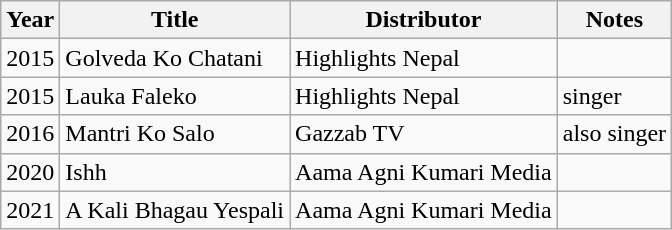<table class="wikitable sortable">
<tr>
<th>Year</th>
<th>Title</th>
<th>Distributor</th>
<th>Notes</th>
</tr>
<tr>
<td>2015</td>
<td>Golveda Ko Chatani</td>
<td>Highlights Nepal</td>
<td></td>
</tr>
<tr>
<td>2015</td>
<td>Lauka Faleko</td>
<td>Highlights Nepal</td>
<td>singer</td>
</tr>
<tr>
<td>2016</td>
<td>Mantri Ko Salo</td>
<td>Gazzab TV</td>
<td>also singer</td>
</tr>
<tr>
<td>2020</td>
<td>Ishh</td>
<td>Aama Agni Kumari Media</td>
<td></td>
</tr>
<tr>
<td>2021</td>
<td>A Kali Bhagau Yespali</td>
<td>Aama Agni Kumari Media</td>
<td></td>
</tr>
</table>
